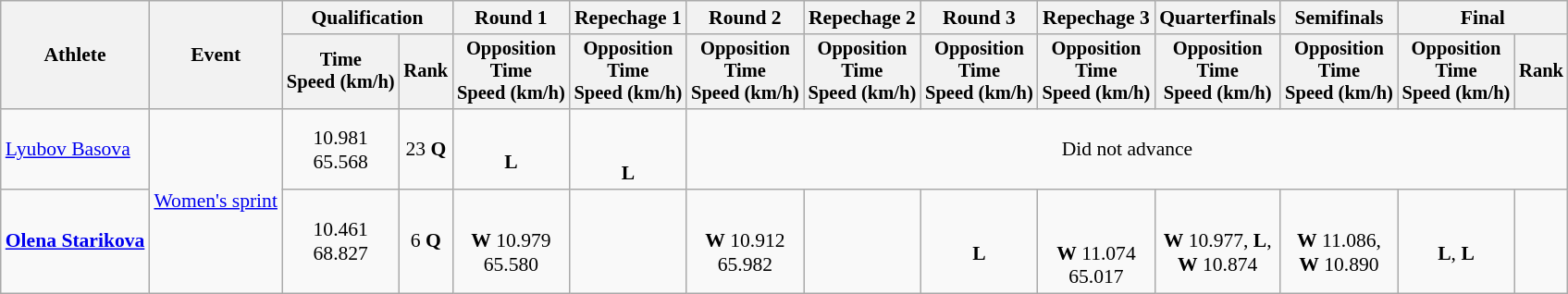<table class="wikitable" style="font-size:90%">
<tr>
<th rowspan=2>Athlete</th>
<th rowspan=2>Event</th>
<th colspan=2>Qualification</th>
<th>Round 1</th>
<th>Repechage 1</th>
<th>Round 2</th>
<th>Repechage 2</th>
<th>Round 3</th>
<th>Repechage 3</th>
<th>Quarterfinals</th>
<th>Semifinals</th>
<th colspan=2>Final</th>
</tr>
<tr style="font-size:95%">
<th>Time<br>Speed (km/h)</th>
<th>Rank</th>
<th>Opposition<br>Time<br>Speed (km/h)</th>
<th>Opposition<br>Time<br>Speed (km/h)</th>
<th>Opposition<br>Time<br>Speed (km/h)</th>
<th>Opposition<br>Time<br>Speed (km/h)</th>
<th>Opposition<br>Time<br>Speed (km/h)</th>
<th>Opposition<br>Time<br>Speed (km/h)</th>
<th>Opposition<br>Time<br>Speed (km/h)</th>
<th>Opposition<br>Time<br>Speed (km/h)</th>
<th>Opposition<br>Time<br>Speed (km/h)</th>
<th>Rank</th>
</tr>
<tr align=center>
<td align=left nowrap><a href='#'>Lyubov Basova</a></td>
<td rowspan="2" align="left"><a href='#'>Women's sprint</a></td>
<td>10.981<br>65.568</td>
<td>23 <strong>Q</strong></td>
<td><br><strong>L</strong></td>
<td><br><br><strong>L</strong></td>
<td colspan=8>Did not advance</td>
</tr>
<tr align=center>
<td align=left nowrap><strong><a href='#'>Olena Starikova</a></strong></td>
<td>10.461<br>68.827</td>
<td>6 <strong>Q</strong></td>
<td><br><strong>W</strong> 10.979<br>65.580</td>
<td></td>
<td><br><strong>W</strong> 10.912<br>65.982</td>
<td></td>
<td><br><strong>L</strong></td>
<td><br><br><strong>W</strong> 11.074<br>65.017</td>
<td><br><strong>W</strong> 10.977, <strong>L</strong>,<br><strong>W</strong> 10.874</td>
<td><br><strong>W</strong> 11.086,<br><strong>W</strong> 10.890</td>
<td><br><strong>L</strong>, <strong>L</strong></td>
<td></td>
</tr>
</table>
